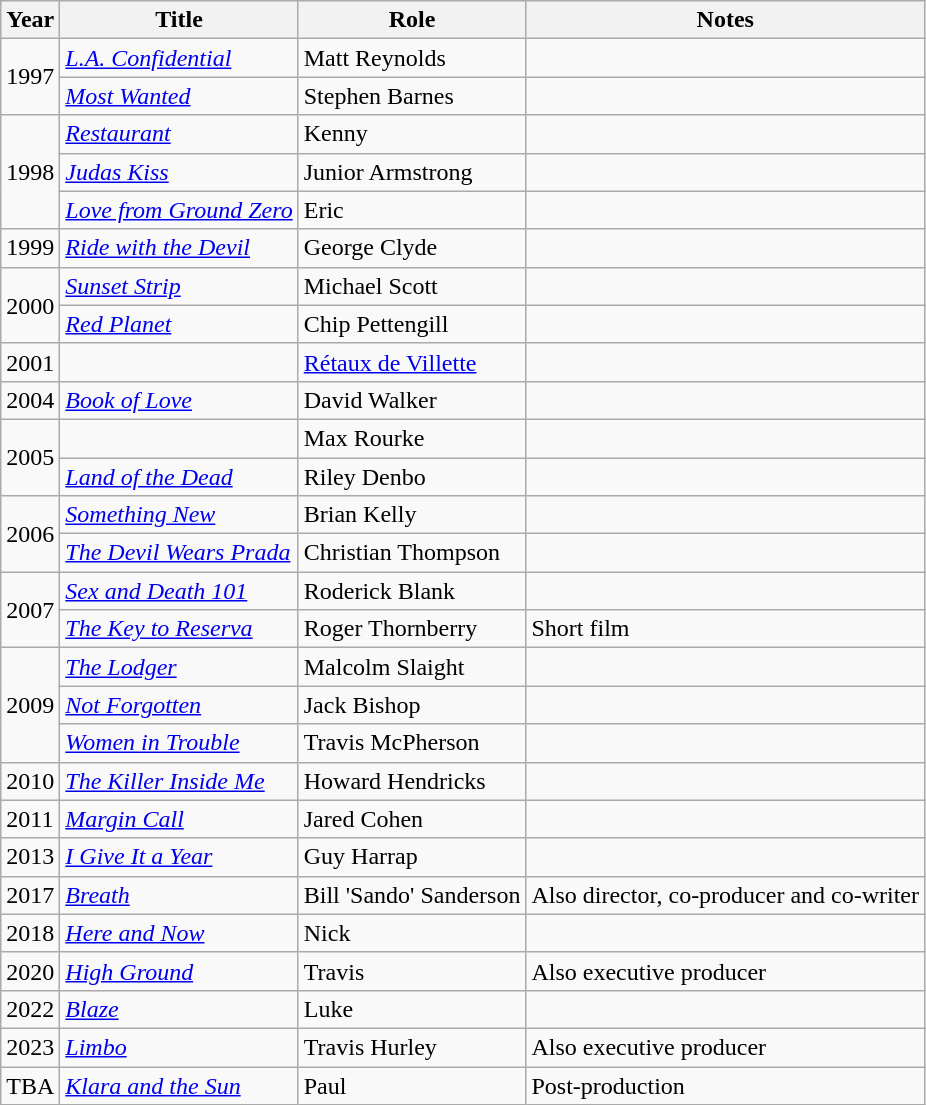<table class="wikitable">
<tr>
<th scope="col">Year</th>
<th scope="col">Title</th>
<th scope="col">Role</th>
<th scope="col">Notes</th>
</tr>
<tr>
<td rowspan="2" scope="row">1997</td>
<td><em><a href='#'>L.A. Confidential</a></em></td>
<td>Matt Reynolds</td>
<td></td>
</tr>
<tr>
<td><em><a href='#'>Most Wanted</a></em></td>
<td>Stephen Barnes</td>
<td></td>
</tr>
<tr>
<td rowspan="3" scope="row">1998</td>
<td><em><a href='#'>Restaurant</a></em></td>
<td>Kenny</td>
<td></td>
</tr>
<tr>
<td><em><a href='#'>Judas Kiss</a></em></td>
<td>Junior Armstrong</td>
<td></td>
</tr>
<tr>
<td><em><a href='#'>Love from Ground Zero</a></em></td>
<td>Eric</td>
<td></td>
</tr>
<tr>
<td scope="row">1999</td>
<td><em><a href='#'>Ride with the Devil</a></em></td>
<td>George Clyde</td>
<td></td>
</tr>
<tr>
<td rowspan="2" scope="row">2000</td>
<td><em><a href='#'>Sunset Strip</a></em></td>
<td>Michael Scott</td>
<td></td>
</tr>
<tr>
<td><em><a href='#'>Red Planet</a></em></td>
<td>Chip Pettengill</td>
<td></td>
</tr>
<tr>
<td scope="row">2001</td>
<td><em></em></td>
<td><a href='#'>Rétaux de Villette</a></td>
<td></td>
</tr>
<tr>
<td scope="row">2004</td>
<td><em><a href='#'>Book of Love</a></em></td>
<td>David Walker</td>
<td></td>
</tr>
<tr>
<td rowspan="2" scope="row">2005</td>
<td><em></em></td>
<td>Max Rourke</td>
<td></td>
</tr>
<tr>
<td><em><a href='#'>Land of the Dead</a></em></td>
<td>Riley Denbo</td>
<td></td>
</tr>
<tr>
<td rowspan="2" scope="row">2006</td>
<td><em><a href='#'>Something New</a></em></td>
<td>Brian Kelly</td>
<td></td>
</tr>
<tr>
<td><em><a href='#'>The Devil Wears Prada</a></em></td>
<td>Christian Thompson</td>
<td></td>
</tr>
<tr>
<td rowspan="2" scope="row">2007</td>
<td><em><a href='#'>Sex and Death 101</a></em></td>
<td>Roderick Blank</td>
<td></td>
</tr>
<tr>
<td><em><a href='#'>The Key to Reserva</a></em></td>
<td>Roger Thornberry</td>
<td>Short film</td>
</tr>
<tr>
<td rowspan="3" scope="row">2009</td>
<td><em><a href='#'>The Lodger</a></em></td>
<td>Malcolm Slaight</td>
<td></td>
</tr>
<tr>
<td><em><a href='#'>Not Forgotten</a></em></td>
<td>Jack Bishop</td>
<td></td>
</tr>
<tr>
<td><em><a href='#'>Women in Trouble</a></em></td>
<td>Travis McPherson</td>
<td></td>
</tr>
<tr>
<td scope="row">2010</td>
<td><em><a href='#'>The Killer Inside Me</a></em></td>
<td>Howard Hendricks</td>
<td></td>
</tr>
<tr>
<td scope="row">2011</td>
<td><em><a href='#'>Margin Call</a></em></td>
<td>Jared Cohen</td>
<td></td>
</tr>
<tr>
<td scope="row">2013</td>
<td><em><a href='#'>I Give It a Year</a></em></td>
<td>Guy Harrap</td>
<td></td>
</tr>
<tr>
<td scope="row">2017</td>
<td><em><a href='#'>Breath</a></em></td>
<td>Bill 'Sando' Sanderson</td>
<td>Also director, co-producer and co-writer</td>
</tr>
<tr>
<td scope="row">2018</td>
<td><em><a href='#'>Here and Now</a></em></td>
<td>Nick</td>
<td></td>
</tr>
<tr>
<td scope="row">2020</td>
<td><em><a href='#'>High Ground</a></em></td>
<td>Travis</td>
<td>Also executive producer</td>
</tr>
<tr>
<td scope="row">2022</td>
<td><em><a href='#'>Blaze</a></em></td>
<td>Luke</td>
<td></td>
</tr>
<tr>
<td scope="row">2023</td>
<td><em><a href='#'>Limbo</a></em></td>
<td>Travis Hurley</td>
<td>Also executive producer</td>
</tr>
<tr>
<td scope="row">TBA</td>
<td><em><a href='#'>Klara and the Sun</a></em></td>
<td>Paul</td>
<td>Post-production</td>
</tr>
</table>
